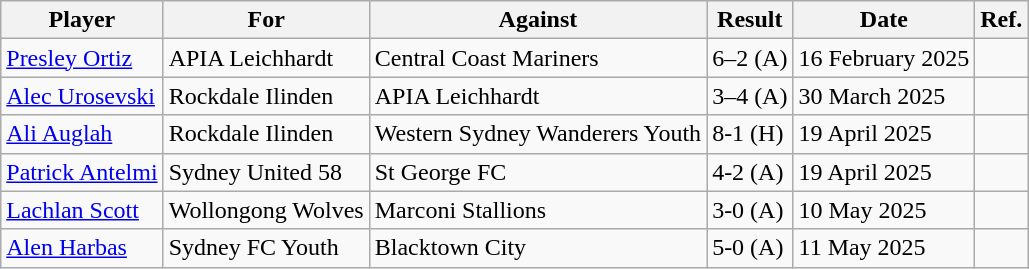<table class="wikitable">
<tr>
<th>Player</th>
<th>For</th>
<th>Against</th>
<th>Result</th>
<th>Date</th>
<th>Ref.</th>
</tr>
<tr>
<td><a href='#'>Presley Ortiz</a></td>
<td>APIA Leichhardt</td>
<td>Central Coast Mariners</td>
<td>6–2 (A)</td>
<td>16 February 2025</td>
<td></td>
</tr>
<tr>
<td><a href='#'>Alec Urosevski</a></td>
<td>Rockdale Ilinden</td>
<td>APIA Leichhardt</td>
<td>3–4 (A)</td>
<td>30 March 2025</td>
<td></td>
</tr>
<tr>
<td><a href='#'>Ali Auglah</a></td>
<td>Rockdale Ilinden</td>
<td>Western Sydney Wanderers Youth</td>
<td>8-1 (H)</td>
<td>19 April 2025</td>
<td></td>
</tr>
<tr>
<td><a href='#'>Patrick Antelmi</a></td>
<td>Sydney United 58</td>
<td>St George FC</td>
<td>4-2 (A)</td>
<td>19 April 2025</td>
<td></td>
</tr>
<tr>
<td><a href='#'>Lachlan Scott</a></td>
<td>Wollongong Wolves</td>
<td>Marconi Stallions</td>
<td>3-0 (A)</td>
<td>10 May 2025</td>
<td></td>
</tr>
<tr>
<td><a href='#'>Alen Harbas</a></td>
<td>Sydney FC Youth</td>
<td>Blacktown City</td>
<td>5-0 (A)</td>
<td>11 May 2025</td>
<td></td>
</tr>
</table>
